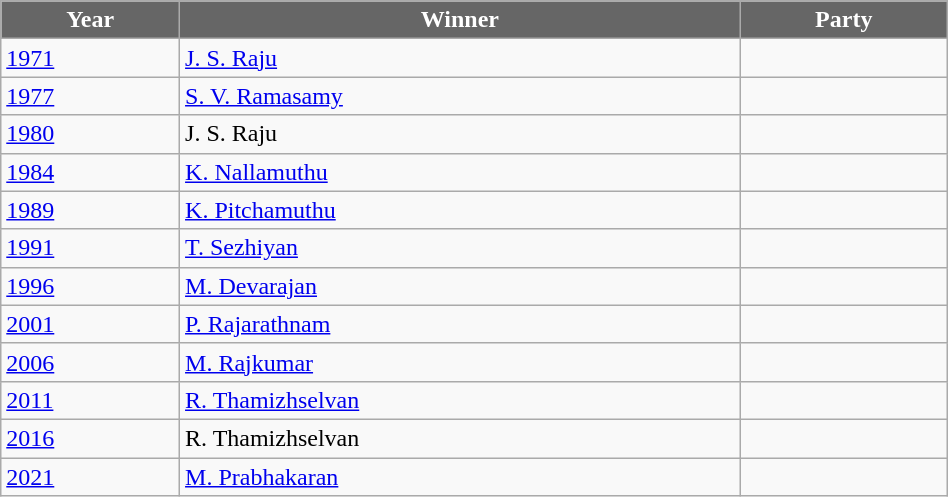<table class="wikitable" width="50%">
<tr>
<th style="background-color:#666666; color:white">Year</th>
<th style="background-color:#666666; color:white">Winner</th>
<th style="background-color:#666666; color:white" colspan="2">Party</th>
</tr>
<tr>
<td><a href='#'>1971</a></td>
<td><a href='#'>J. S. Raju</a></td>
<td></td>
</tr>
<tr>
<td><a href='#'>1977</a></td>
<td><a href='#'>S. V. Ramasamy</a></td>
<td></td>
</tr>
<tr>
<td><a href='#'>1980</a></td>
<td>J. S. Raju</td>
<td></td>
</tr>
<tr>
<td><a href='#'>1984</a></td>
<td><a href='#'>K. Nallamuthu</a></td>
<td></td>
</tr>
<tr>
<td><a href='#'>1989</a></td>
<td><a href='#'>K. Pitchamuthu</a></td>
<td></td>
</tr>
<tr>
<td><a href='#'>1991</a></td>
<td><a href='#'>T. Sezhiyan</a></td>
<td></td>
</tr>
<tr>
<td><a href='#'>1996</a></td>
<td><a href='#'>M. Devarajan</a></td>
<td></td>
</tr>
<tr>
<td><a href='#'>2001</a></td>
<td><a href='#'>P. Rajarathnam</a></td>
<td></td>
</tr>
<tr>
<td><a href='#'>2006</a></td>
<td><a href='#'>M. Rajkumar</a></td>
<td></td>
</tr>
<tr>
<td><a href='#'>2011</a></td>
<td><a href='#'>R. Thamizhselvan</a></td>
<td></td>
</tr>
<tr>
<td><a href='#'>2016</a></td>
<td>R. Thamizhselvan</td>
<td></td>
</tr>
<tr>
<td><a href='#'>2021</a></td>
<td><a href='#'>M. Prabhakaran</a></td>
<td></td>
</tr>
</table>
